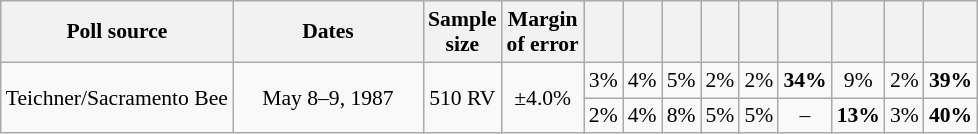<table class="wikitable" style="font-size:90%;text-align:center;">
<tr>
<th>Poll source</th>
<th style="width:120px;">Dates</th>
<th>Sample<br>size</th>
<th>Margin<br>of error</th>
<th></th>
<th></th>
<th></th>
<th></th>
<th></th>
<th></th>
<th></th>
<th></th>
<th></th>
</tr>
<tr>
<td rowspan="2">Teichner/Sacramento Bee</td>
<td rowspan="2">May 8–9, 1987</td>
<td rowspan="2">510 RV</td>
<td rowspan="2">±4.0%</td>
<td>3%</td>
<td>4%</td>
<td>5%</td>
<td>2%</td>
<td>2%</td>
<td><strong>34%</strong></td>
<td>9%</td>
<td>2%</td>
<td><strong>39%</strong></td>
</tr>
<tr>
<td>2%</td>
<td>4%</td>
<td>8%</td>
<td>5%</td>
<td>5%</td>
<td>–</td>
<td><strong>13%</strong></td>
<td>3%</td>
<td><strong>40%</strong></td>
</tr>
</table>
